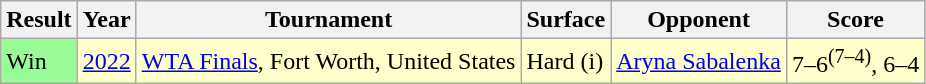<table class="sortable wikitable">
<tr>
<th>Result</th>
<th>Year</th>
<th>Tournament</th>
<th>Surface</th>
<th>Opponent</th>
<th class="unsortable">Score</th>
</tr>
<tr bgcolor=FFFFCC>
<td bgcolor="#98FB98">Win</td>
<td><a href='#'>2022</a></td>
<td><a href='#'>WTA Finals</a>, Fort Worth, United States</td>
<td>Hard (i)</td>
<td> <a href='#'>Aryna Sabalenka</a></td>
<td>7–6<sup>(7–4)</sup>, 6–4</td>
</tr>
</table>
